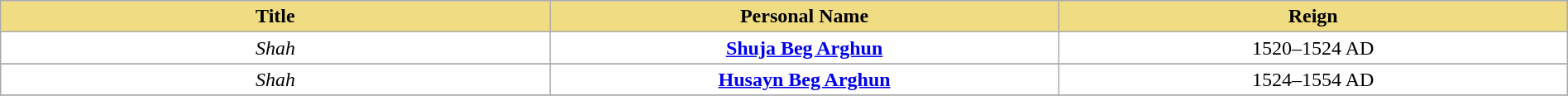<table width=100% Class="wikitable">
<tr>
<th style="background-color:#F0DC82" width=27%>Title</th>
<th style="background-color:#F0DC82" width=25%>Personal Name</th>
<th style="background-color:#F0DC82" width=25%>Reign</th>
</tr>
<tr style="background:white">
<td align="center"><em>Shah</em> <br> <small></small></td>
<td align="center"><strong><a href='#'>Shuja Beg Arghun</a></strong><br> <small> </small></td>
<td align="center">1520–1524 AD</td>
</tr>
<tr>
</tr>
<tr style="background:white">
<td align="center"><em>Shah</em> <br> <small></small></td>
<td align="center"><strong><a href='#'>Husayn Beg Arghun</a></strong><br> <small> </small></td>
<td align="center">1524–1554 AD</td>
</tr>
<tr>
</tr>
</table>
